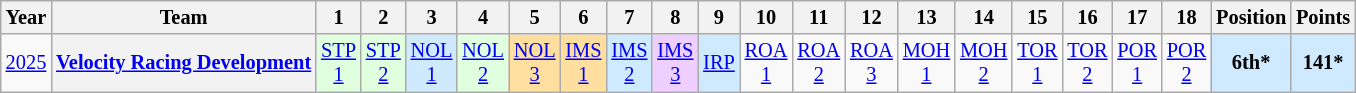<table class="wikitable" style="text-align:center; font-size:85%">
<tr>
<th>Year</th>
<th>Team</th>
<th>1</th>
<th>2</th>
<th>3</th>
<th>4</th>
<th>5</th>
<th>6</th>
<th>7</th>
<th>8</th>
<th>9</th>
<th>10</th>
<th>11</th>
<th>12</th>
<th>13</th>
<th>14</th>
<th>15</th>
<th>16</th>
<th>17</th>
<th>18</th>
<th>Position</th>
<th>Points</th>
</tr>
<tr>
<td><a href='#'>2025</a></td>
<th nowrap><a href='#'>Velocity Racing Development</a></th>
<td style="background:#DFFFDF;"><a href='#'>STP<br>1</a><br></td>
<td style="background:#DFFFDF;"><a href='#'>STP<br>2</a><br></td>
<td style="background:#CFEAFF;"><a href='#'>NOL<br>1</a><br></td>
<td style="background:#DFFFDF;"><a href='#'>NOL<br>2</a><br></td>
<td style="background:#FFDF9F;"><a href='#'>NOL<br>3</a><br></td>
<td style="background:#FFDF9F;"><a href='#'>IMS<br>1</a><br></td>
<td style="background:#CFEAFF;"><a href='#'>IMS<br>2</a><br></td>
<td style="background:#EFCFFF;"><a href='#'>IMS<br>3</a><br></td>
<td style="background:#CFEAFF;"><a href='#'>IRP</a><br></td>
<td style="background:#;"><a href='#'>ROA<br>1</a><br></td>
<td style="background:#;"><a href='#'>ROA<br>2</a><br></td>
<td style="background:#;"><a href='#'>ROA<br>3</a><br></td>
<td style="background:#;"><a href='#'>MOH<br>1</a><br></td>
<td style="background:#;"><a href='#'>MOH<br>2</a><br></td>
<td style="background:#;"><a href='#'>TOR<br>1</a><br></td>
<td style="background:#;"><a href='#'>TOR<br>2</a><br></td>
<td style="background:#;"><a href='#'>POR<br>1</a><br></td>
<td style="background:#;"><a href='#'>POR<br>2</a><br></td>
<th style="background:#CFEAFF;">6th*</th>
<th style="background:#CFEAFF;">141*</th>
</tr>
</table>
